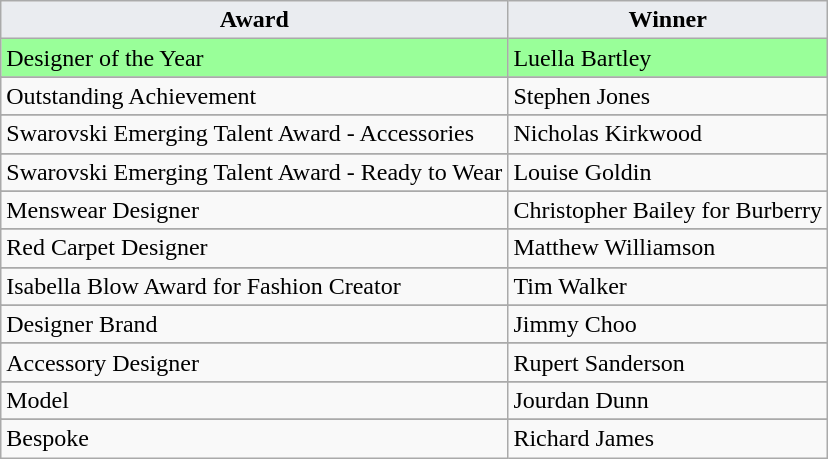<table class="wikitable">
<tr>
<th style="background:#EAECF0">Award</th>
<th style="background:#EAECF0">Winner</th>
</tr>
<tr>
<td style="background:#99ff99">Designer of the Year</td>
<td style="background:#99ff99">Luella Bartley</td>
</tr>
<tr>
</tr>
<tr>
<td>Outstanding Achievement</td>
<td>Stephen Jones</td>
</tr>
<tr>
</tr>
<tr>
<td>Swarovski Emerging Talent Award  - Accessories</td>
<td>Nicholas Kirkwood</td>
</tr>
<tr>
</tr>
<tr>
<td>Swarovski Emerging Talent Award - Ready to Wear</td>
<td>Louise Goldin</td>
</tr>
<tr>
</tr>
<tr>
<td>Menswear Designer</td>
<td>Christopher Bailey for Burberry</td>
</tr>
<tr>
</tr>
<tr>
<td>Red Carpet Designer</td>
<td>Matthew Williamson</td>
</tr>
<tr>
</tr>
<tr>
<td>Isabella Blow Award for Fashion Creator</td>
<td>Tim Walker</td>
</tr>
<tr>
</tr>
<tr>
<td>Designer Brand</td>
<td>Jimmy Choo</td>
</tr>
<tr>
</tr>
<tr>
<td>Accessory Designer</td>
<td>Rupert Sanderson</td>
</tr>
<tr>
</tr>
<tr>
<td>Model</td>
<td>Jourdan Dunn</td>
</tr>
<tr>
</tr>
<tr>
<td>Bespoke</td>
<td>Richard James</td>
</tr>
</table>
